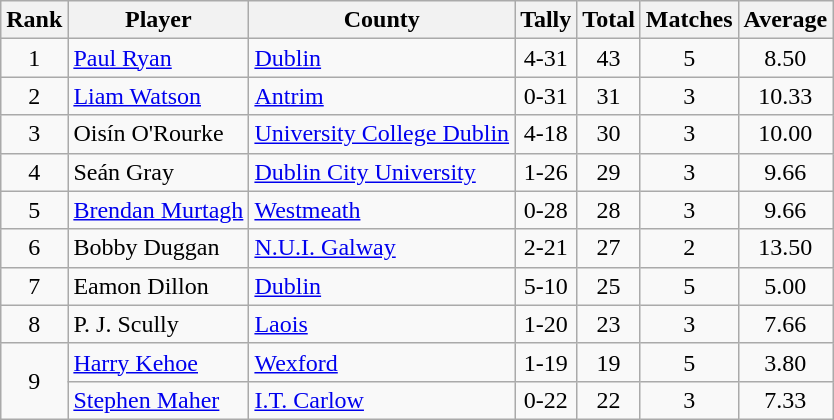<table class="wikitable">
<tr>
<th>Rank</th>
<th>Player</th>
<th>County</th>
<th>Tally</th>
<th>Total</th>
<th>Matches</th>
<th>Average</th>
</tr>
<tr>
<td rowspan=1 align=center>1</td>
<td><a href='#'>Paul Ryan</a></td>
<td><a href='#'>Dublin</a></td>
<td align=center>4-31</td>
<td align=center>43</td>
<td align=center>5</td>
<td align=center>8.50</td>
</tr>
<tr>
<td rowspan=1 align=center>2</td>
<td><a href='#'>Liam Watson</a></td>
<td><a href='#'>Antrim</a></td>
<td align=center>0-31</td>
<td align=center>31</td>
<td align=center>3</td>
<td align=center>10.33</td>
</tr>
<tr>
<td rowspan=1 align=center>3</td>
<td>Oisín O'Rourke</td>
<td><a href='#'>University College Dublin</a></td>
<td align=center>4-18</td>
<td align=center>30</td>
<td align=center>3</td>
<td align=center>10.00</td>
</tr>
<tr>
<td rowspan=1 align=center>4</td>
<td>Seán Gray</td>
<td><a href='#'>Dublin City University</a></td>
<td align=center>1-26</td>
<td align=center>29</td>
<td align=center>3</td>
<td align=center>9.66</td>
</tr>
<tr>
<td rowspan=1 align=center>5</td>
<td><a href='#'>Brendan Murtagh</a></td>
<td><a href='#'>Westmeath</a></td>
<td align=center>0-28</td>
<td align=center>28</td>
<td align=center>3</td>
<td align=center>9.66</td>
</tr>
<tr>
<td rowspan=1 align=center>6</td>
<td>Bobby Duggan</td>
<td><a href='#'>N.U.I. Galway</a></td>
<td align=center>2-21</td>
<td align=center>27</td>
<td align=center>2</td>
<td align=center>13.50</td>
</tr>
<tr>
<td rowspan=1 align=center>7</td>
<td>Eamon Dillon</td>
<td><a href='#'>Dublin</a></td>
<td align=center>5-10</td>
<td align=center>25</td>
<td align=center>5</td>
<td align=center>5.00</td>
</tr>
<tr>
<td rowspan=1 align=center>8</td>
<td>P. J. Scully</td>
<td><a href='#'>Laois</a></td>
<td align=center>1-20</td>
<td align=center>23</td>
<td align=center>3</td>
<td align=center>7.66</td>
</tr>
<tr>
<td rowspan=2 align=center>9</td>
<td><a href='#'>Harry Kehoe</a></td>
<td><a href='#'>Wexford</a></td>
<td align=center>1-19</td>
<td align=center>19</td>
<td align=center>5</td>
<td align=center>3.80</td>
</tr>
<tr>
<td><a href='#'>Stephen Maher</a></td>
<td><a href='#'>I.T. Carlow</a></td>
<td align=center>0-22</td>
<td align=center>22</td>
<td align=center>3</td>
<td align=center>7.33</td>
</tr>
</table>
